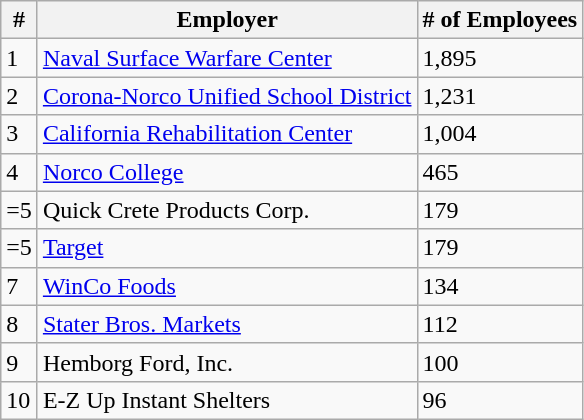<table class="wikitable">
<tr>
<th>#</th>
<th>Employer</th>
<th># of Employees</th>
</tr>
<tr>
<td>1</td>
<td><a href='#'>Naval Surface Warfare Center</a></td>
<td>1,895</td>
</tr>
<tr>
<td>2</td>
<td><a href='#'>Corona-Norco Unified School District</a></td>
<td>1,231</td>
</tr>
<tr>
<td>3</td>
<td><a href='#'>California Rehabilitation Center</a></td>
<td>1,004</td>
</tr>
<tr>
<td>4</td>
<td><a href='#'>Norco College</a></td>
<td>465</td>
</tr>
<tr>
<td>=5</td>
<td>Quick Crete Products Corp.</td>
<td>179</td>
</tr>
<tr>
<td>=5</td>
<td><a href='#'>Target</a></td>
<td>179</td>
</tr>
<tr>
<td>7</td>
<td><a href='#'>WinCo Foods</a></td>
<td>134</td>
</tr>
<tr>
<td>8</td>
<td><a href='#'>Stater Bros. Markets</a></td>
<td>112</td>
</tr>
<tr>
<td>9</td>
<td>Hemborg Ford, Inc.</td>
<td>100</td>
</tr>
<tr>
<td>10</td>
<td>E-Z Up Instant Shelters</td>
<td>96</td>
</tr>
</table>
